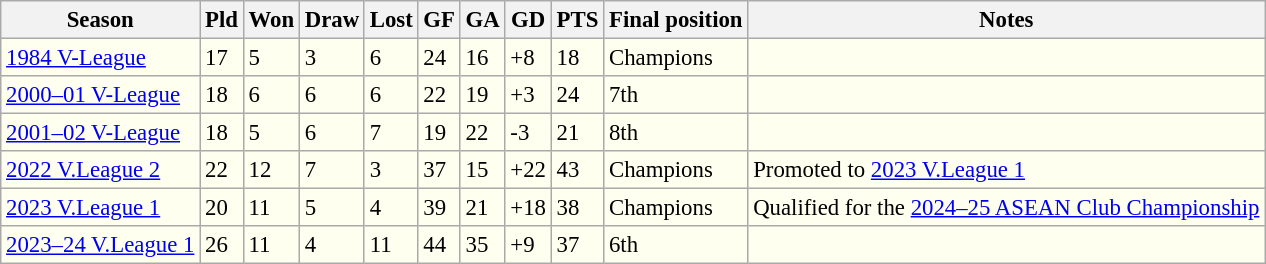<table class="wikitable" style="background: ivory; font-size: 95%; border: 1px #aaaaaa solid">
<tr>
<th>Season</th>
<th>Pld</th>
<th>Won</th>
<th>Draw</th>
<th>Lost</th>
<th>GF</th>
<th>GA</th>
<th>GD</th>
<th>PTS</th>
<th>Final position</th>
<th>Notes</th>
</tr>
<tr>
<td><a href='#'>1984 V-League</a></td>
<td>17</td>
<td>5</td>
<td>3</td>
<td>6</td>
<td>24</td>
<td>16</td>
<td>+8</td>
<td>18</td>
<td>Champions</td>
<td></td>
</tr>
<tr>
<td><a href='#'>2000–01 V-League</a></td>
<td>18</td>
<td>6</td>
<td>6</td>
<td>6</td>
<td>22</td>
<td>19</td>
<td>+3</td>
<td>24</td>
<td>7th</td>
<td></td>
</tr>
<tr>
<td><a href='#'>2001–02 V-League</a></td>
<td>18</td>
<td>5</td>
<td>6</td>
<td>7</td>
<td>19</td>
<td>22</td>
<td>-3</td>
<td>21</td>
<td>8th</td>
<td></td>
</tr>
<tr>
<td><a href='#'>2022 V.League 2</a></td>
<td>22</td>
<td>12</td>
<td>7</td>
<td>3</td>
<td>37</td>
<td>15</td>
<td>+22</td>
<td>43</td>
<td>Champions</td>
<td>Promoted to <a href='#'>2023 V.League 1</a></td>
</tr>
<tr>
<td><a href='#'>2023 V.League 1</a></td>
<td>20</td>
<td>11</td>
<td>5</td>
<td>4</td>
<td>39</td>
<td>21</td>
<td>+18</td>
<td>38</td>
<td>Champions</td>
<td>Qualified for the <a href='#'>2024–25 ASEAN Club Championship</a></td>
</tr>
<tr>
<td><a href='#'>2023–24 V.League 1</a></td>
<td>26</td>
<td>11</td>
<td>4</td>
<td>11</td>
<td>44</td>
<td>35</td>
<td>+9</td>
<td>37</td>
<td>6th</td>
</tr>
</table>
